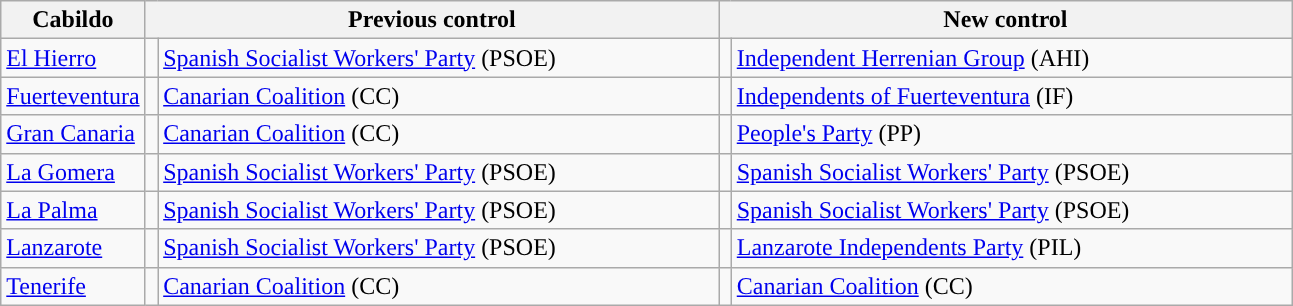<table class="wikitable sortable">
<tr>
<th>Cabildo</th>
<th colspan="2" style="width:375px;">Previous control</th>
<th colspan="2" style="width:375px;">New control</th>
</tr>
<tr>
<td><a href='#'>El Hierro</a></td>
<td width="1" style="color:inherit;background:"></td>
<td><a href='#'>Spanish Socialist Workers' Party</a> (PSOE)</td>
<td width="1" style="color:inherit;background:"></td>
<td><a href='#'>Independent Herrenian Group</a> (AHI)</td>
</tr>
<tr>
<td><a href='#'>Fuerteventura</a></td>
<td style="color:inherit;background:"></td>
<td><a href='#'>Canarian Coalition</a> (CC)</td>
<td style="color:inherit;background:"></td>
<td><a href='#'>Independents of Fuerteventura</a> (IF)</td>
</tr>
<tr>
<td><a href='#'>Gran Canaria</a></td>
<td style="color:inherit;background:"></td>
<td><a href='#'>Canarian Coalition</a> (CC)</td>
<td style="color:inherit;background:"></td>
<td><a href='#'>People's Party</a> (PP)</td>
</tr>
<tr>
<td><a href='#'>La Gomera</a></td>
<td style="color:inherit;background:"></td>
<td><a href='#'>Spanish Socialist Workers' Party</a> (PSOE)</td>
<td style="color:inherit;background:"></td>
<td><a href='#'>Spanish Socialist Workers' Party</a> (PSOE)</td>
</tr>
<tr>
<td><a href='#'>La Palma</a></td>
<td style="color:inherit;background:"></td>
<td><a href='#'>Spanish Socialist Workers' Party</a> (PSOE)</td>
<td style="color:inherit;background:"></td>
<td><a href='#'>Spanish Socialist Workers' Party</a> (PSOE) </td>
</tr>
<tr>
<td><a href='#'>Lanzarote</a></td>
<td style="color:inherit;background:"></td>
<td><a href='#'>Spanish Socialist Workers' Party</a> (PSOE)</td>
<td style="color:inherit;background:"></td>
<td><a href='#'>Lanzarote Independents Party</a> (PIL) </td>
</tr>
<tr>
<td><a href='#'>Tenerife</a></td>
<td style="color:inherit;background:"></td>
<td><a href='#'>Canarian Coalition</a> (CC)</td>
<td style="color:inherit;background:"></td>
<td><a href='#'>Canarian Coalition</a> (CC)</td>
</tr>
</table>
